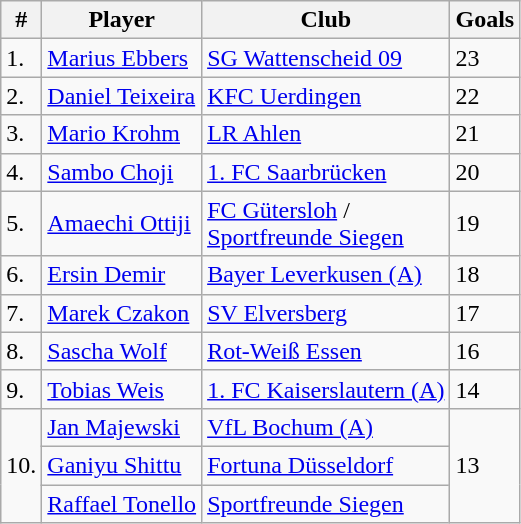<table class="wikitable">
<tr>
<th>#</th>
<th>Player</th>
<th>Club</th>
<th>Goals</th>
</tr>
<tr>
<td>1.</td>
<td> <a href='#'>Marius Ebbers</a></td>
<td><a href='#'>SG Wattenscheid 09</a></td>
<td>23</td>
</tr>
<tr>
<td>2.</td>
<td> <a href='#'>Daniel Teixeira</a></td>
<td><a href='#'>KFC Uerdingen</a></td>
<td>22</td>
</tr>
<tr>
<td>3.</td>
<td> <a href='#'>Mario Krohm</a></td>
<td><a href='#'>LR Ahlen</a></td>
<td>21</td>
</tr>
<tr>
<td>4.</td>
<td> <a href='#'>Sambo Choji</a></td>
<td><a href='#'>1. FC Saarbrücken</a></td>
<td>20</td>
</tr>
<tr>
<td>5.</td>
<td> <a href='#'>Amaechi Ottiji</a></td>
<td><a href='#'>FC Gütersloh</a> /<br><a href='#'>Sportfreunde Siegen</a></td>
<td>19</td>
</tr>
<tr>
<td>6.</td>
<td> <a href='#'>Ersin Demir</a></td>
<td><a href='#'>Bayer Leverkusen (A)</a></td>
<td>18</td>
</tr>
<tr>
<td>7.</td>
<td> <a href='#'>Marek Czakon</a></td>
<td><a href='#'>SV Elversberg</a></td>
<td>17</td>
</tr>
<tr>
<td>8.</td>
<td> <a href='#'>Sascha Wolf</a></td>
<td><a href='#'>Rot-Weiß Essen</a></td>
<td>16</td>
</tr>
<tr>
<td>9.</td>
<td> <a href='#'>Tobias Weis</a></td>
<td><a href='#'>1. FC Kaiserslautern (A)</a></td>
<td>14</td>
</tr>
<tr>
<td rowspan="3">10.</td>
<td> <a href='#'>Jan Majewski</a></td>
<td><a href='#'>VfL Bochum (A)</a></td>
<td rowspan="3">13</td>
</tr>
<tr>
<td> <a href='#'>Ganiyu Shittu</a></td>
<td><a href='#'>Fortuna Düsseldorf</a></td>
</tr>
<tr>
<td> <a href='#'>Raffael Tonello</a></td>
<td><a href='#'>Sportfreunde Siegen</a></td>
</tr>
</table>
